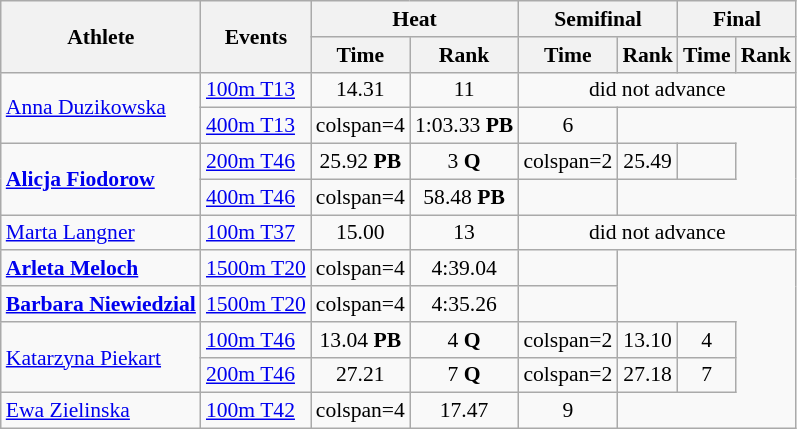<table class=wikitable style="text-align: center; font-size:90%">
<tr>
<th rowspan="2">Athlete</th>
<th rowspan="2">Events</th>
<th colspan="2">Heat</th>
<th colspan="2">Semifinal</th>
<th colspan="2">Final</th>
</tr>
<tr>
<th>Time</th>
<th>Rank</th>
<th>Time</th>
<th>Rank</th>
<th>Time</th>
<th>Rank</th>
</tr>
<tr>
<td align=left rowspan=2><a href='#'>Anna Duzikowska</a></td>
<td align=left><a href='#'>100m T13</a></td>
<td>14.31</td>
<td>11</td>
<td colspan=4>did not advance</td>
</tr>
<tr>
<td align=left><a href='#'>400m T13</a></td>
<td>colspan=4 </td>
<td>1:03.33 <strong>PB</strong></td>
<td>6</td>
</tr>
<tr>
<td align=left rowspan=2><strong><a href='#'>Alicja Fiodorow</a></strong></td>
<td align=left><a href='#'>200m T46</a></td>
<td>25.92 <strong>PB</strong></td>
<td>3 <strong>Q</strong></td>
<td>colspan=2 </td>
<td>25.49</td>
<td></td>
</tr>
<tr>
<td align=left><a href='#'>400m T46</a></td>
<td>colspan=4 </td>
<td>58.48 <strong>PB</strong></td>
<td></td>
</tr>
<tr>
<td align=left><a href='#'>Marta Langner</a></td>
<td align=left><a href='#'>100m T37</a></td>
<td>15.00</td>
<td>13</td>
<td colspan=4>did not advance</td>
</tr>
<tr>
<td align=left><strong><a href='#'>Arleta Meloch</a></strong></td>
<td align=left><a href='#'>1500m T20</a></td>
<td>colspan=4 </td>
<td>4:39.04</td>
<td></td>
</tr>
<tr>
<td align=left><strong><a href='#'>Barbara Niewiedzial</a></strong></td>
<td align=left><a href='#'>1500m T20</a></td>
<td>colspan=4 </td>
<td>4:35.26</td>
<td></td>
</tr>
<tr>
<td align=left rowspan=2><a href='#'>Katarzyna Piekart</a></td>
<td align=left><a href='#'>100m T46</a></td>
<td>13.04 <strong>PB</strong></td>
<td>4 <strong>Q</strong></td>
<td>colspan=2 </td>
<td>13.10</td>
<td>4</td>
</tr>
<tr>
<td align=left><a href='#'>200m T46</a></td>
<td>27.21</td>
<td>7 <strong>Q</strong></td>
<td>colspan=2 </td>
<td>27.18</td>
<td>7</td>
</tr>
<tr>
<td align=left><a href='#'>Ewa Zielinska</a></td>
<td align=left><a href='#'>100m T42</a></td>
<td>colspan=4 </td>
<td>17.47</td>
<td>9</td>
</tr>
</table>
